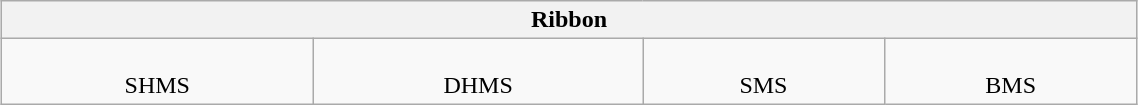<table class="wikitable" width=60% style="margin: 1em auto;">
<tr>
<th colspan=4>Ribbon</th>
</tr>
<tr>
<td valign=top align=center> <br> SHMS</td>
<td align=center> <br>DHMS</td>
<td valign=top align=center> <br> SMS</td>
<td valign=top align=center> <br> BMS</td>
</tr>
</table>
